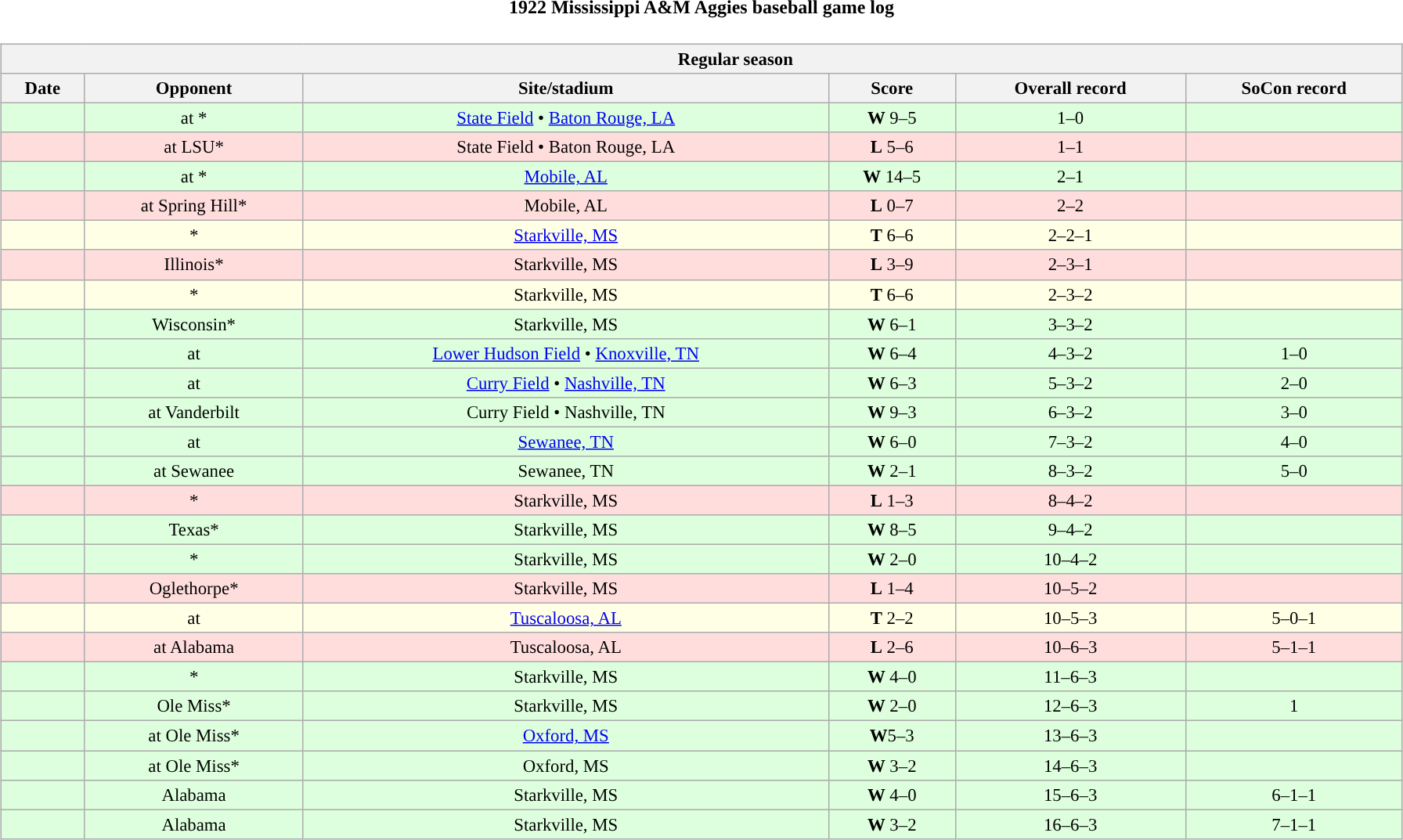<table class="toccolours" width=95% style="clear:both; margin:1.5em auto; text-align:center;">
<tr>
<th colspan=2>1922 Mississippi A&M Aggies baseball game log</th>
</tr>
<tr valign="top">
<td><br><table class="wikitable collapsible collapsed" style="margin:auto; width:100%; text-align:center; font-size:95%">
<tr>
<th colspan=12 style="padding-left:4em;">Regular season</th>
</tr>
<tr>
<th>Date</th>
<th>Opponent</th>
<th>Site/stadium</th>
<th>Score</th>
<th>Overall record</th>
<th>SoCon record</th>
</tr>
<tr bgcolor=ddffdd>
<td></td>
<td>at *</td>
<td><a href='#'>State Field</a> • <a href='#'>Baton Rouge, LA</a></td>
<td><strong>W</strong> 9–5</td>
<td>1–0</td>
<td></td>
</tr>
<tr bgcolor=ffdddd>
<td></td>
<td>at LSU*</td>
<td>State Field • Baton Rouge, LA</td>
<td><strong>L</strong> 5–6</td>
<td>1–1</td>
<td></td>
</tr>
<tr bgcolor=ddffdd>
<td></td>
<td>at *</td>
<td><a href='#'>Mobile, AL</a></td>
<td><strong>W</strong> 14–5</td>
<td>2–1</td>
<td></td>
</tr>
<tr bgcolor=ffdddd>
<td></td>
<td>at Spring Hill*</td>
<td>Mobile, AL</td>
<td><strong>L</strong> 0–7</td>
<td>2–2</td>
<td></td>
</tr>
<tr bgcolor=ffffe6>
<td></td>
<td>*</td>
<td><a href='#'>Starkville, MS</a></td>
<td><strong>T</strong> 6–6</td>
<td>2–2–1</td>
<td></td>
</tr>
<tr bgcolor=ffdddd>
<td></td>
<td>Illinois*</td>
<td>Starkville, MS</td>
<td><strong>L</strong> 3–9</td>
<td>2–3–1</td>
<td></td>
</tr>
<tr bgcolor=ffffe6>
<td></td>
<td>*</td>
<td>Starkville, MS</td>
<td><strong>T</strong> 6–6</td>
<td>2–3–2</td>
<td></td>
</tr>
<tr bgcolor=ddffdd>
<td></td>
<td>Wisconsin*</td>
<td>Starkville, MS</td>
<td><strong>W</strong> 6–1</td>
<td>3–3–2</td>
<td></td>
</tr>
<tr bgcolor=ddffdd>
<td></td>
<td>at </td>
<td><a href='#'>Lower Hudson Field</a> • <a href='#'>Knoxville, TN</a></td>
<td><strong>W</strong> 6–4</td>
<td>4–3–2</td>
<td>1–0</td>
</tr>
<tr bgcolor=ddffdd>
<td></td>
<td>at </td>
<td><a href='#'>Curry Field</a> • <a href='#'>Nashville, TN</a></td>
<td><strong>W</strong> 6–3</td>
<td>5–3–2</td>
<td>2–0</td>
</tr>
<tr bgcolor=ddffdd>
<td></td>
<td>at Vanderbilt</td>
<td>Curry Field • Nashville, TN</td>
<td><strong>W</strong> 9–3</td>
<td>6–3–2</td>
<td>3–0</td>
</tr>
<tr bgcolor=ddffdd>
<td></td>
<td>at </td>
<td><a href='#'>Sewanee, TN</a></td>
<td><strong>W</strong> 6–0</td>
<td>7–3–2</td>
<td>4–0</td>
</tr>
<tr bgcolor=ddffdd>
<td></td>
<td>at Sewanee</td>
<td>Sewanee, TN</td>
<td><strong>W</strong> 2–1</td>
<td>8–3–2</td>
<td>5–0</td>
</tr>
<tr bgcolor=ffdddd>
<td></td>
<td>*</td>
<td>Starkville, MS</td>
<td><strong>L</strong> 1–3</td>
<td>8–4–2</td>
<td></td>
</tr>
<tr bgcolor=ddffdd>
<td></td>
<td>Texas*</td>
<td>Starkville, MS</td>
<td><strong>W</strong> 8–5</td>
<td>9–4–2</td>
<td></td>
</tr>
<tr bgcolor=ddffdd>
<td></td>
<td>*</td>
<td>Starkville, MS</td>
<td><strong>W</strong> 2–0</td>
<td>10–4–2</td>
<td></td>
</tr>
<tr bgcolor=ffdddd>
<td></td>
<td>Oglethorpe*</td>
<td>Starkville, MS</td>
<td><strong>L</strong> 1–4</td>
<td>10–5–2</td>
<td></td>
</tr>
<tr bgcolor=ffffe6>
<td></td>
<td>at </td>
<td><a href='#'>Tuscaloosa, AL</a></td>
<td><strong>T</strong> 2–2</td>
<td>10–5–3</td>
<td>5–0–1</td>
</tr>
<tr bgcolor=ffdddd>
<td></td>
<td>at Alabama</td>
<td>Tuscaloosa, AL</td>
<td><strong>L</strong> 2–6</td>
<td>10–6–3</td>
<td>5–1–1</td>
</tr>
<tr bgcolor=ddffdd>
<td></td>
<td>*</td>
<td>Starkville, MS</td>
<td><strong>W</strong> 4–0</td>
<td>11–6–3</td>
<td></td>
</tr>
<tr bgcolor=ddffdd>
<td></td>
<td>Ole Miss*</td>
<td>Starkville, MS</td>
<td><strong>W</strong> 2–0</td>
<td>12–6–3</td>
<td>1</td>
</tr>
<tr bgcolor=ddffdd>
<td></td>
<td>at Ole Miss*</td>
<td><a href='#'>Oxford, MS</a></td>
<td><strong>W</strong>5–3</td>
<td>13–6–3</td>
<td></td>
</tr>
<tr bgcolor=ddffdd>
<td></td>
<td>at Ole Miss*</td>
<td>Oxford, MS</td>
<td><strong>W</strong> 3–2</td>
<td>14–6–3</td>
<td></td>
</tr>
<tr bgcolor=ddffdd>
<td></td>
<td>Alabama</td>
<td>Starkville, MS</td>
<td><strong>W</strong> 4–0</td>
<td>15–6–3</td>
<td>6–1–1</td>
</tr>
<tr bgcolor=ddffdd>
<td></td>
<td>Alabama</td>
<td>Starkville, MS</td>
<td><strong>W</strong> 3–2</td>
<td>16–6–3</td>
<td>7–1–1</td>
</tr>
</table>
</td>
</tr>
</table>
